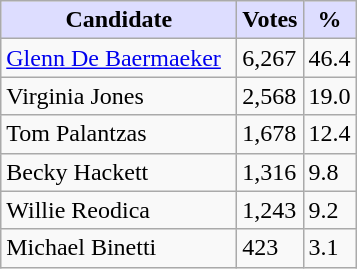<table class="wikitable">
<tr>
<th style="background:#ddf; width:150px;">Candidate</th>
<th style="background:#ddf;">Votes</th>
<th style="background:#ddf;">%</th>
</tr>
<tr>
<td><a href='#'>Glenn De Baermaeker</a></td>
<td>6,267</td>
<td>46.4</td>
</tr>
<tr>
<td>Virginia Jones</td>
<td>2,568</td>
<td>19.0</td>
</tr>
<tr>
<td>Tom Palantzas</td>
<td>1,678</td>
<td>12.4</td>
</tr>
<tr>
<td>Becky Hackett</td>
<td>1,316</td>
<td>9.8</td>
</tr>
<tr>
<td>Willie Reodica</td>
<td>1,243</td>
<td>9.2</td>
</tr>
<tr>
<td>Michael Binetti</td>
<td>423</td>
<td>3.1</td>
</tr>
</table>
